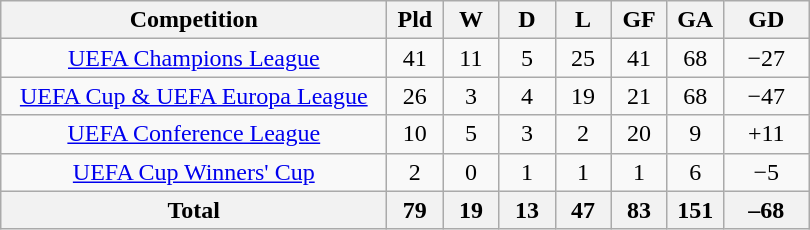<table class="wikitable sortable" style="text-align:center;">
<tr>
<th width="250">Competition</th>
<th width="30">Pld</th>
<th width="30">W</th>
<th width="30">D</th>
<th width="30">L</th>
<th width="30">GF</th>
<th width="30">GA</th>
<th width="50">GD</th>
</tr>
<tr>
<td><a href='#'>UEFA Champions League</a></td>
<td>41</td>
<td>11</td>
<td>5</td>
<td>25</td>
<td>41</td>
<td>68</td>
<td>−27</td>
</tr>
<tr>
<td><a href='#'>UEFA Cup & UEFA Europa League</a></td>
<td>26</td>
<td>3</td>
<td>4</td>
<td>19</td>
<td>21</td>
<td>68</td>
<td>−47</td>
</tr>
<tr>
<td><a href='#'>UEFA Conference League</a></td>
<td>10</td>
<td>5</td>
<td>3</td>
<td>2</td>
<td>20</td>
<td>9</td>
<td>+11</td>
</tr>
<tr>
<td><a href='#'>UEFA Cup Winners' Cup</a></td>
<td>2</td>
<td>0</td>
<td>1</td>
<td>1</td>
<td>1</td>
<td>6</td>
<td>−5</td>
</tr>
<tr class="sort-bottom">
<th>Total</th>
<th>79</th>
<th>19</th>
<th>13</th>
<th>47</th>
<th>83</th>
<th>151</th>
<th>–68</th>
</tr>
</table>
